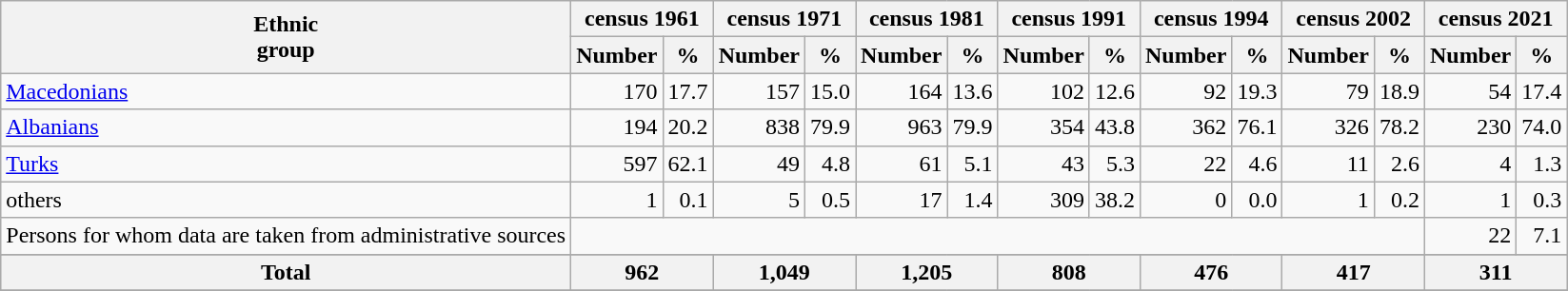<table class="wikitable">
<tr>
<th rowspan="2">Ethnic<br>group</th>
<th colspan="2">census 1961</th>
<th colspan="2">census 1971</th>
<th colspan="2">census 1981</th>
<th colspan="2">census 1991</th>
<th colspan="2">census 1994</th>
<th colspan="2">census 2002</th>
<th colspan="2">census 2021</th>
</tr>
<tr bgcolor="#e0e0e0">
<th>Number</th>
<th>%</th>
<th>Number</th>
<th>%</th>
<th>Number</th>
<th>%</th>
<th>Number</th>
<th>%</th>
<th>Number</th>
<th>%</th>
<th>Number</th>
<th>%</th>
<th>Number</th>
<th>%</th>
</tr>
<tr>
<td><a href='#'>Macedonians</a></td>
<td align="right">170</td>
<td align="right">17.7</td>
<td align="right">157</td>
<td align="right">15.0</td>
<td align="right">164</td>
<td align="right">13.6</td>
<td align="right">102</td>
<td align="right">12.6</td>
<td align="right">92</td>
<td align="right">19.3</td>
<td align="right">79</td>
<td align="right">18.9</td>
<td align="right">54</td>
<td align="right">17.4</td>
</tr>
<tr>
<td><a href='#'>Albanians</a></td>
<td align="right">194</td>
<td align="right">20.2</td>
<td align="right">838</td>
<td align="right">79.9</td>
<td align="right">963</td>
<td align="right">79.9</td>
<td align="right">354</td>
<td align="right">43.8</td>
<td align="right">362</td>
<td align="right">76.1</td>
<td align="right">326</td>
<td align="right">78.2</td>
<td align="right">230</td>
<td align="right">74.0</td>
</tr>
<tr>
<td><a href='#'>Turks</a></td>
<td align="right">597</td>
<td align="right">62.1</td>
<td align="right">49</td>
<td align="right">4.8</td>
<td align="right">61</td>
<td align="right">5.1</td>
<td align="right">43</td>
<td align="right">5.3</td>
<td align="right">22</td>
<td align="right">4.6</td>
<td align="right">11</td>
<td align="right">2.6</td>
<td align="right">4</td>
<td align="right">1.3</td>
</tr>
<tr>
<td>others</td>
<td align="right">1</td>
<td align="right">0.1</td>
<td align="right">5</td>
<td align="right">0.5</td>
<td align="right">17</td>
<td align="right">1.4</td>
<td align="right">309</td>
<td align="right">38.2</td>
<td align="right">0</td>
<td align="right">0.0</td>
<td align="right">1</td>
<td align="right">0.2</td>
<td align="right">1</td>
<td align="right">0.3</td>
</tr>
<tr>
<td>Persons for whom data are taken from administrative sources</td>
<td colspan="12"></td>
<td align="right">22</td>
<td align="right">7.1</td>
</tr>
<tr>
</tr>
<tr bgcolor="#e0e0e0">
<th align="left">Total</th>
<th colspan="2">962</th>
<th colspan="2">1,049</th>
<th colspan="2">1,205</th>
<th colspan="2">808</th>
<th colspan="2">476</th>
<th colspan="2">417</th>
<th colspan="2">311</th>
</tr>
<tr>
</tr>
</table>
